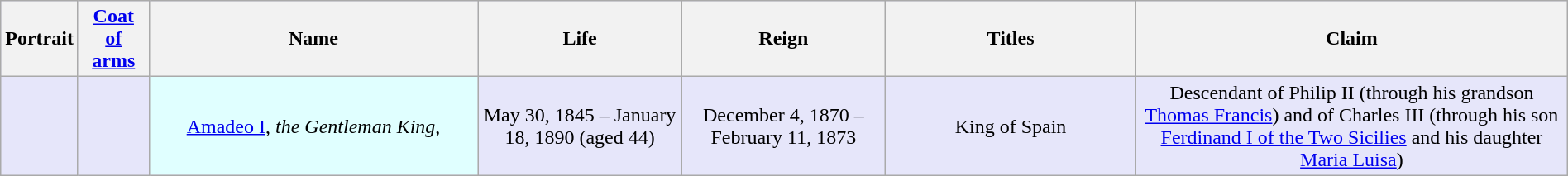<table style="text-align:center; background:#E6E6FA; width:100%" class="wikitable">
<tr>
<th>Portrait</th>
<th><a href='#'>Coat of arms</a></th>
<th width=21%>Name</th>
<th width=13%>Life</th>
<th width=13%>Reign</th>
<th width=16%>Titles</th>
<th>Claim</th>
</tr>
<tr>
<td></td>
<td></td>
<td bgcolor=#E0FFFF><a href='#'>Amadeo I</a>, <em>the Gentleman King</em>, <br></td>
<td>May 30, 1845 – January 18, 1890 (aged 44)</td>
<td>December 4, 1870 – February 11, 1873</td>
<td>King of Spain</td>
<td>Descendant of Philip II (through his grandson <a href='#'>Thomas Francis</a>) and of Charles III (through his son <a href='#'>Ferdinand I of the Two Sicilies</a> and his daughter <a href='#'>Maria Luisa</a>)</td>
</tr>
</table>
